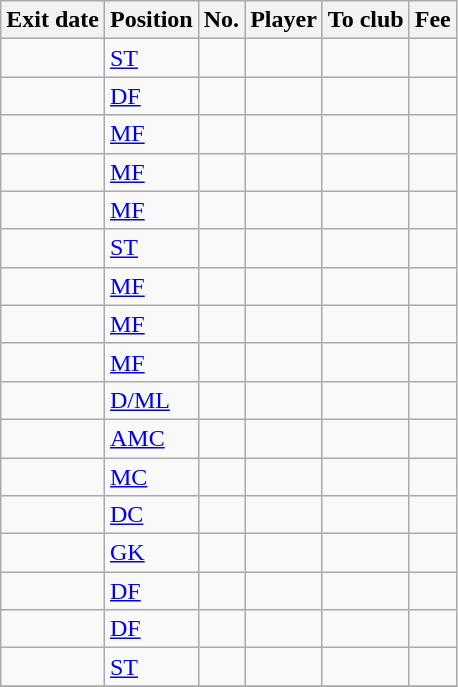<table class="wikitable sortable">
<tr>
<th>Exit date</th>
<th>Position</th>
<th>No.</th>
<th>Player</th>
<th>To club</th>
<th>Fee</th>
</tr>
<tr>
<td></td>
<td><a href='#'>ST</a></td>
<td></td>
<td></td>
<td></td>
<td></td>
</tr>
<tr>
<td></td>
<td><a href='#'>DF</a></td>
<td></td>
<td></td>
<td></td>
<td></td>
</tr>
<tr>
<td></td>
<td><a href='#'>MF</a></td>
<td></td>
<td></td>
<td></td>
<td></td>
</tr>
<tr>
<td></td>
<td><a href='#'>MF</a></td>
<td></td>
<td></td>
<td></td>
<td></td>
</tr>
<tr>
<td></td>
<td><a href='#'>MF</a></td>
<td></td>
<td></td>
<td></td>
<td></td>
</tr>
<tr>
<td></td>
<td><a href='#'>ST</a></td>
<td></td>
<td></td>
<td></td>
<td></td>
</tr>
<tr>
<td></td>
<td><a href='#'>MF</a></td>
<td></td>
<td></td>
<td></td>
<td></td>
</tr>
<tr>
<td></td>
<td><a href='#'>MF</a></td>
<td></td>
<td></td>
<td></td>
<td></td>
</tr>
<tr>
<td></td>
<td><a href='#'>MF</a></td>
<td></td>
<td></td>
<td></td>
<td></td>
</tr>
<tr>
<td></td>
<td><a href='#'>D/ML</a></td>
<td></td>
<td></td>
<td></td>
<td></td>
</tr>
<tr>
<td></td>
<td><a href='#'>AMC</a></td>
<td></td>
<td></td>
<td></td>
<td></td>
</tr>
<tr>
<td></td>
<td><a href='#'>MC</a></td>
<td></td>
<td></td>
<td></td>
<td></td>
</tr>
<tr>
<td></td>
<td><a href='#'>DC</a></td>
<td></td>
<td></td>
<td></td>
<td></td>
</tr>
<tr>
<td></td>
<td><a href='#'>GK</a></td>
<td></td>
<td></td>
<td></td>
<td></td>
</tr>
<tr>
<td></td>
<td><a href='#'>DF</a></td>
<td></td>
<td></td>
<td></td>
<td></td>
</tr>
<tr>
<td></td>
<td><a href='#'>DF</a></td>
<td></td>
<td></td>
<td></td>
<td></td>
</tr>
<tr>
<td></td>
<td><a href='#'>ST</a></td>
<td></td>
<td></td>
<td></td>
<td></td>
</tr>
<tr>
</tr>
</table>
